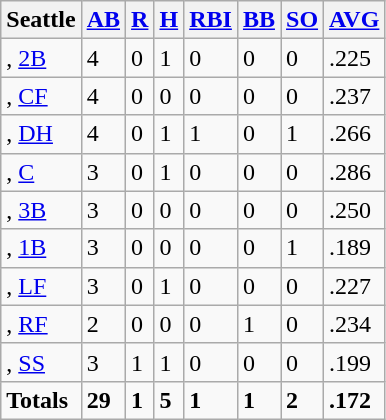<table class="wikitable sortable">
<tr>
<th>Seattle</th>
<th><a href='#'>AB</a></th>
<th><a href='#'>R</a></th>
<th><a href='#'>H</a></th>
<th><a href='#'>RBI</a></th>
<th><a href='#'>BB</a></th>
<th><a href='#'>SO</a></th>
<th><a href='#'>AVG</a></th>
</tr>
<tr>
<td>, <a href='#'>2B</a></td>
<td>4</td>
<td>0</td>
<td>1</td>
<td>0</td>
<td>0</td>
<td>0</td>
<td>.225</td>
</tr>
<tr>
<td>, <a href='#'>CF</a></td>
<td>4</td>
<td>0</td>
<td>0</td>
<td>0</td>
<td>0</td>
<td>0</td>
<td>.237</td>
</tr>
<tr>
<td>, <a href='#'>DH</a></td>
<td>4</td>
<td>0</td>
<td>1</td>
<td>1</td>
<td>0</td>
<td>1</td>
<td>.266</td>
</tr>
<tr>
<td>, <a href='#'>C</a></td>
<td>3</td>
<td>0</td>
<td>1</td>
<td>0</td>
<td>0</td>
<td>0</td>
<td>.286</td>
</tr>
<tr>
<td>, <a href='#'>3B</a></td>
<td>3</td>
<td>0</td>
<td>0</td>
<td>0</td>
<td>0</td>
<td>0</td>
<td>.250</td>
</tr>
<tr>
<td>, <a href='#'>1B</a></td>
<td>3</td>
<td>0</td>
<td>0</td>
<td>0</td>
<td>0</td>
<td>1</td>
<td>.189</td>
</tr>
<tr>
<td>, <a href='#'>LF</a></td>
<td>3</td>
<td>0</td>
<td>1</td>
<td>0</td>
<td>0</td>
<td>0</td>
<td>.227</td>
</tr>
<tr>
<td>, <a href='#'>RF</a></td>
<td>2</td>
<td>0</td>
<td>0</td>
<td>0</td>
<td>1</td>
<td>0</td>
<td>.234</td>
</tr>
<tr>
<td>, <a href='#'>SS</a></td>
<td>3</td>
<td>1</td>
<td>1</td>
<td>0</td>
<td>0</td>
<td>0</td>
<td>.199</td>
</tr>
<tr class="sortbottom">
<td><strong>Totals</strong></td>
<td><strong>29</strong></td>
<td><strong>1</strong></td>
<td><strong>5</strong></td>
<td><strong>1</strong></td>
<td><strong>1</strong></td>
<td><strong>2</strong></td>
<td><strong>.172</strong></td>
</tr>
</table>
